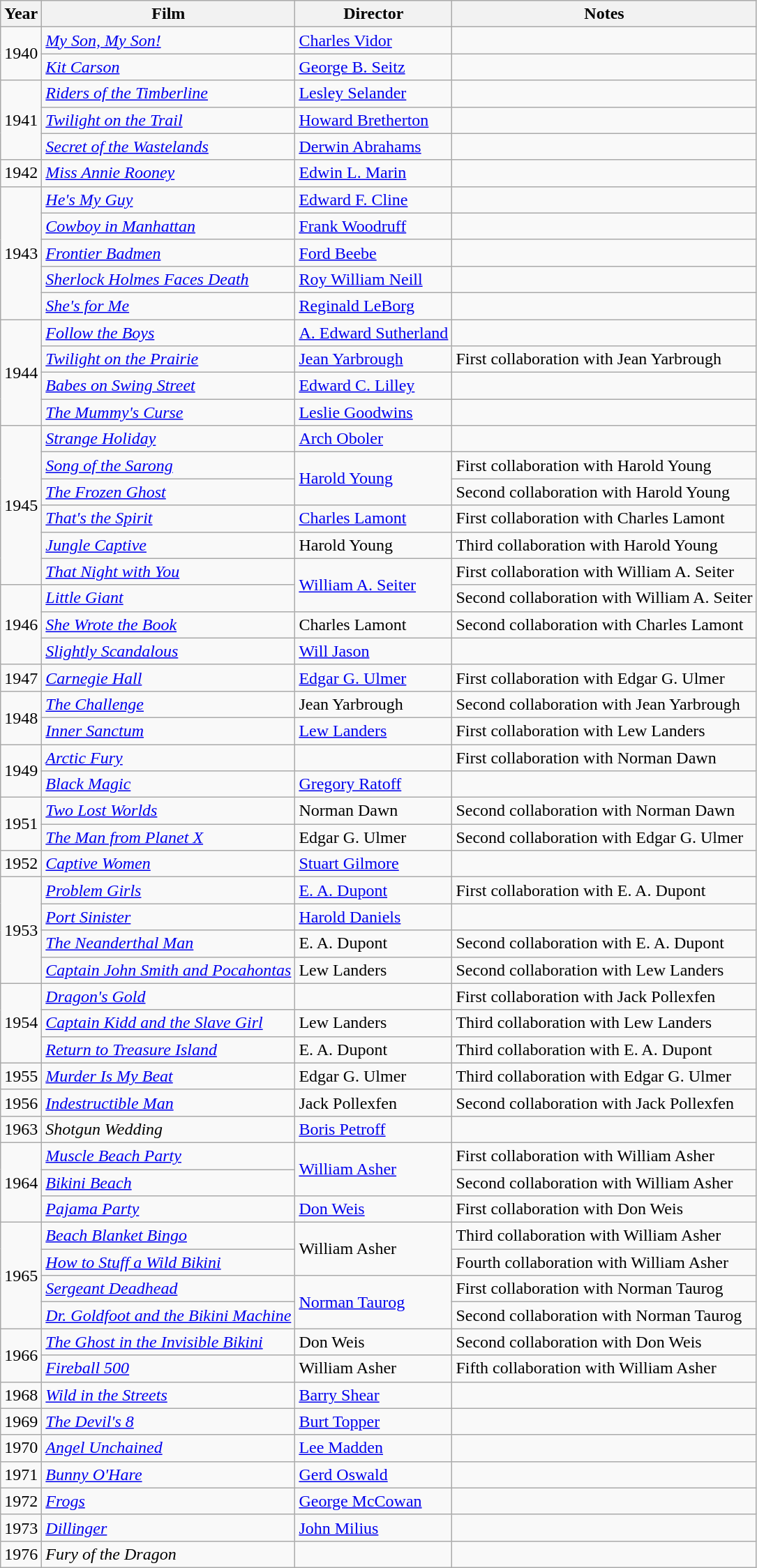<table class="wikitable">
<tr>
<th>Year</th>
<th>Film</th>
<th>Director</th>
<th>Notes</th>
</tr>
<tr>
<td rowspan=2>1940</td>
<td><em><a href='#'>My Son, My Son!</a></em></td>
<td><a href='#'>Charles Vidor</a></td>
<td></td>
</tr>
<tr>
<td><em><a href='#'>Kit Carson</a></em></td>
<td><a href='#'>George B. Seitz</a></td>
<td></td>
</tr>
<tr>
<td rowspan=3>1941</td>
<td><em><a href='#'>Riders of the Timberline</a></em></td>
<td><a href='#'>Lesley Selander</a></td>
<td></td>
</tr>
<tr>
<td><em><a href='#'>Twilight on the Trail</a></em></td>
<td><a href='#'>Howard Bretherton</a></td>
<td></td>
</tr>
<tr>
<td><em><a href='#'>Secret of the Wastelands</a></em></td>
<td><a href='#'>Derwin Abrahams</a></td>
<td></td>
</tr>
<tr>
<td>1942</td>
<td><em><a href='#'>Miss Annie Rooney</a></em></td>
<td><a href='#'>Edwin L. Marin</a></td>
<td></td>
</tr>
<tr>
<td rowspan=5>1943</td>
<td><em><a href='#'>He's My Guy</a></em></td>
<td><a href='#'>Edward F. Cline</a></td>
<td></td>
</tr>
<tr>
<td><em><a href='#'>Cowboy in Manhattan</a></em></td>
<td><a href='#'>Frank Woodruff</a></td>
<td></td>
</tr>
<tr>
<td><em><a href='#'>Frontier Badmen</a></em></td>
<td><a href='#'>Ford Beebe</a></td>
<td></td>
</tr>
<tr>
<td><em><a href='#'>Sherlock Holmes Faces Death</a></em></td>
<td><a href='#'>Roy William Neill</a></td>
<td></td>
</tr>
<tr>
<td><em><a href='#'>She's for Me</a></em></td>
<td><a href='#'>Reginald LeBorg</a></td>
<td></td>
</tr>
<tr>
<td rowspan=4>1944</td>
<td><em><a href='#'>Follow the Boys</a></em></td>
<td><a href='#'>A. Edward Sutherland</a></td>
<td></td>
</tr>
<tr>
<td><em><a href='#'>Twilight on the Prairie</a></em></td>
<td><a href='#'>Jean Yarbrough</a></td>
<td>First collaboration with Jean Yarbrough</td>
</tr>
<tr>
<td><em><a href='#'>Babes on Swing Street</a></em></td>
<td><a href='#'>Edward C. Lilley</a></td>
<td></td>
</tr>
<tr>
<td><em><a href='#'>The Mummy's Curse</a></em></td>
<td><a href='#'>Leslie Goodwins</a></td>
<td></td>
</tr>
<tr>
<td rowspan=6>1945</td>
<td><em><a href='#'>Strange Holiday</a></em></td>
<td><a href='#'>Arch Oboler</a></td>
<td></td>
</tr>
<tr>
<td><em><a href='#'>Song of the Sarong</a></em></td>
<td rowspan=2><a href='#'>Harold Young</a></td>
<td>First collaboration with Harold Young</td>
</tr>
<tr>
<td><em><a href='#'>The Frozen Ghost</a></em></td>
<td>Second collaboration with Harold Young</td>
</tr>
<tr>
<td><em><a href='#'>That's the Spirit</a></em></td>
<td><a href='#'>Charles Lamont</a></td>
<td>First collaboration with Charles Lamont</td>
</tr>
<tr>
<td><em><a href='#'>Jungle Captive</a></em></td>
<td>Harold Young</td>
<td>Third collaboration with Harold Young</td>
</tr>
<tr>
<td><em><a href='#'>That Night with You</a></em></td>
<td rowspan=2><a href='#'>William A. Seiter</a></td>
<td>First collaboration with William A. Seiter</td>
</tr>
<tr>
<td rowspan=3>1946</td>
<td><em><a href='#'>Little Giant</a></em></td>
<td>Second collaboration with William A. Seiter</td>
</tr>
<tr>
<td><em><a href='#'>She Wrote the Book</a></em></td>
<td>Charles Lamont</td>
<td>Second collaboration with Charles Lamont</td>
</tr>
<tr>
<td><em><a href='#'>Slightly Scandalous</a></em></td>
<td><a href='#'>Will Jason</a></td>
<td></td>
</tr>
<tr>
<td>1947</td>
<td><em><a href='#'>Carnegie Hall</a></em></td>
<td><a href='#'>Edgar G. Ulmer</a></td>
<td>First collaboration with Edgar G. Ulmer</td>
</tr>
<tr>
<td rowspan=2>1948</td>
<td><em><a href='#'>The Challenge</a></em></td>
<td>Jean Yarbrough</td>
<td>Second collaboration with Jean Yarbrough</td>
</tr>
<tr>
<td><em><a href='#'>Inner Sanctum</a></em></td>
<td><a href='#'>Lew Landers</a></td>
<td>First collaboration with Lew Landers</td>
</tr>
<tr>
<td rowspan=2>1949</td>
<td><em><a href='#'>Arctic Fury</a></em></td>
<td></td>
<td>First collaboration with Norman Dawn</td>
</tr>
<tr>
<td><em><a href='#'>Black Magic</a></em></td>
<td><a href='#'>Gregory Ratoff</a></td>
<td></td>
</tr>
<tr>
<td rowspan=2>1951</td>
<td><em><a href='#'>Two Lost Worlds</a></em></td>
<td>Norman Dawn</td>
<td>Second collaboration with Norman Dawn</td>
</tr>
<tr>
<td><em><a href='#'>The Man from Planet X</a></em></td>
<td>Edgar G. Ulmer</td>
<td>Second collaboration with Edgar G. Ulmer</td>
</tr>
<tr>
<td>1952</td>
<td><em><a href='#'>Captive Women</a></em></td>
<td><a href='#'>Stuart Gilmore</a></td>
<td></td>
</tr>
<tr>
<td rowspan=4>1953</td>
<td><em><a href='#'>Problem Girls</a></em></td>
<td><a href='#'>E. A. Dupont</a></td>
<td>First collaboration with E. A. Dupont</td>
</tr>
<tr>
<td><em><a href='#'>Port Sinister</a></em></td>
<td><a href='#'>Harold Daniels</a></td>
<td></td>
</tr>
<tr>
<td><em><a href='#'>The Neanderthal Man</a></em></td>
<td>E. A. Dupont</td>
<td>Second collaboration with E. A. Dupont</td>
</tr>
<tr>
<td><em><a href='#'>Captain John Smith and Pocahontas</a></em></td>
<td>Lew Landers</td>
<td>Second collaboration with Lew Landers</td>
</tr>
<tr>
<td rowspan=3>1954</td>
<td><em><a href='#'>Dragon's Gold</a></em></td>
<td></td>
<td>First collaboration with Jack Pollexfen</td>
</tr>
<tr>
<td><em><a href='#'>Captain Kidd and the Slave Girl</a></em></td>
<td>Lew Landers</td>
<td>Third collaboration with Lew Landers</td>
</tr>
<tr>
<td><em><a href='#'>Return to Treasure Island</a></em></td>
<td>E. A. Dupont</td>
<td>Third collaboration with E. A. Dupont</td>
</tr>
<tr>
<td>1955</td>
<td><em><a href='#'>Murder Is My Beat</a></em></td>
<td>Edgar G. Ulmer</td>
<td>Third collaboration with Edgar G. Ulmer</td>
</tr>
<tr>
<td>1956</td>
<td><em><a href='#'>Indestructible Man</a></em></td>
<td>Jack Pollexfen</td>
<td>Second collaboration with Jack Pollexfen</td>
</tr>
<tr>
<td>1963</td>
<td><em>Shotgun Wedding</em></td>
<td><a href='#'>Boris Petroff</a></td>
<td></td>
</tr>
<tr>
<td rowspan=3>1964</td>
<td><em><a href='#'>Muscle Beach Party</a></em></td>
<td rowspan=2><a href='#'>William Asher</a></td>
<td>First collaboration with William Asher</td>
</tr>
<tr>
<td><em><a href='#'>Bikini Beach</a></em></td>
<td>Second collaboration with William Asher</td>
</tr>
<tr>
<td><em><a href='#'>Pajama Party</a></em></td>
<td><a href='#'>Don Weis</a></td>
<td>First collaboration with Don Weis</td>
</tr>
<tr>
<td rowspan=4>1965</td>
<td><em><a href='#'>Beach Blanket Bingo</a></em></td>
<td rowspan=2>William Asher</td>
<td>Third collaboration with William Asher</td>
</tr>
<tr>
<td><em><a href='#'>How to Stuff a Wild Bikini</a></em></td>
<td>Fourth collaboration with William Asher</td>
</tr>
<tr>
<td><em><a href='#'>Sergeant Deadhead</a></em></td>
<td rowspan=2><a href='#'>Norman Taurog</a></td>
<td>First collaboration with Norman Taurog</td>
</tr>
<tr>
<td><em><a href='#'>Dr. Goldfoot and the Bikini Machine</a></em></td>
<td>Second collaboration with Norman Taurog</td>
</tr>
<tr>
<td rowspan=2>1966</td>
<td><em><a href='#'>The Ghost in the Invisible Bikini</a></em></td>
<td>Don Weis</td>
<td>Second collaboration with Don Weis</td>
</tr>
<tr>
<td><em><a href='#'>Fireball 500</a></em></td>
<td>William Asher</td>
<td>Fifth collaboration with William Asher</td>
</tr>
<tr>
<td>1968</td>
<td><em><a href='#'>Wild in the Streets</a></em></td>
<td><a href='#'>Barry Shear</a></td>
<td></td>
</tr>
<tr>
<td>1969</td>
<td><em><a href='#'>The Devil's 8</a></em></td>
<td><a href='#'>Burt Topper</a></td>
<td></td>
</tr>
<tr>
<td>1970</td>
<td><em><a href='#'>Angel Unchained</a></em></td>
<td><a href='#'>Lee Madden</a></td>
<td></td>
</tr>
<tr>
<td>1971</td>
<td><em><a href='#'>Bunny O'Hare</a></em></td>
<td><a href='#'>Gerd Oswald</a></td>
<td></td>
</tr>
<tr>
<td>1972</td>
<td><em><a href='#'>Frogs</a></em></td>
<td><a href='#'>George McCowan</a></td>
<td></td>
</tr>
<tr>
<td>1973</td>
<td><em><a href='#'>Dillinger</a></em></td>
<td><a href='#'>John Milius</a></td>
<td></td>
</tr>
<tr>
<td>1976</td>
<td><em>Fury of the Dragon</em></td>
<td></td>
<td></td>
</tr>
</table>
